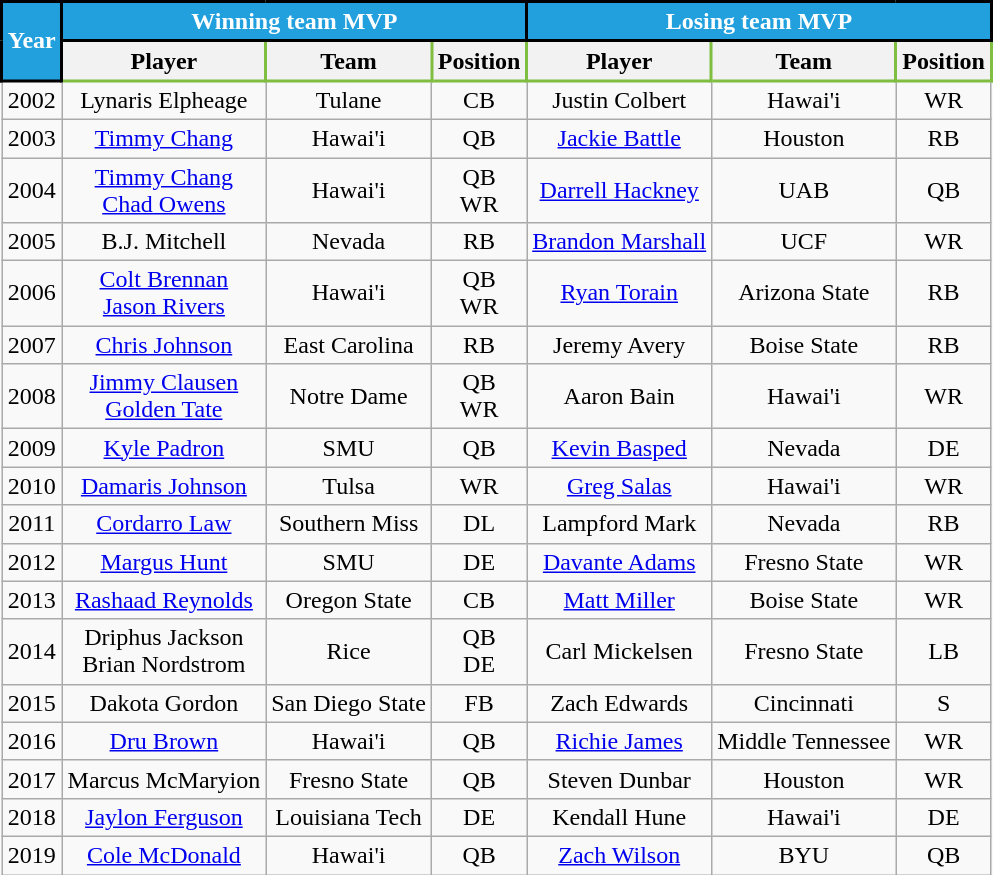<table class="wikitable" style="text-align:center">
<tr>
<th style="background:#21a0dd; color:#FFFFFF; border: 2px solid #000000;" rowspan=2>Year</th>
<th style="background:#21a0dd; color:#FFFFFF; border: 2px solid #000000;" colspan=3>Winning team MVP</th>
<th style="background:#21a0dd; color:#FFFFFF; border: 2px solid #000000;" colspan=3>Losing team MVP</th>
</tr>
<tr>
<th style="border: 2px solid #7FBE41;">Player</th>
<th style="border: 2px solid #7FBE41;">Team</th>
<th style="border: 2px solid #7FBE41;">Position</th>
<th style="border: 2px solid #7FBE41;">Player</th>
<th style="border: 2px solid #7FBE41;">Team</th>
<th style="border: 2px solid #7FBE41;">Position</th>
</tr>
<tr>
<td>2002</td>
<td>Lynaris Elpheage</td>
<td>Tulane</td>
<td>CB</td>
<td>Justin Colbert</td>
<td>Hawai'i</td>
<td>WR</td>
</tr>
<tr>
<td>2003</td>
<td><a href='#'>Timmy Chang</a></td>
<td>Hawai'i</td>
<td>QB</td>
<td><a href='#'>Jackie Battle</a></td>
<td>Houston</td>
<td>RB</td>
</tr>
<tr>
<td>2004</td>
<td><a href='#'>Timmy Chang</a><br><a href='#'>Chad Owens</a></td>
<td>Hawai'i</td>
<td>QB<br>WR</td>
<td><a href='#'>Darrell Hackney</a></td>
<td>UAB</td>
<td>QB</td>
</tr>
<tr>
<td>2005</td>
<td>B.J. Mitchell</td>
<td>Nevada</td>
<td>RB</td>
<td><a href='#'>Brandon Marshall</a></td>
<td>UCF</td>
<td>WR</td>
</tr>
<tr>
<td>2006</td>
<td><a href='#'>Colt Brennan</a><br><a href='#'>Jason Rivers</a></td>
<td>Hawai'i</td>
<td>QB<br>WR</td>
<td><a href='#'>Ryan Torain</a></td>
<td>Arizona State</td>
<td>RB</td>
</tr>
<tr>
<td>2007</td>
<td><a href='#'>Chris Johnson</a></td>
<td>East Carolina</td>
<td>RB</td>
<td>Jeremy Avery</td>
<td>Boise State</td>
<td>RB</td>
</tr>
<tr>
<td>2008</td>
<td><a href='#'>Jimmy Clausen</a><br><a href='#'>Golden Tate</a></td>
<td>Notre Dame</td>
<td>QB<br>WR</td>
<td>Aaron Bain</td>
<td>Hawai'i</td>
<td>WR</td>
</tr>
<tr>
<td>2009</td>
<td><a href='#'>Kyle Padron</a></td>
<td>SMU</td>
<td>QB</td>
<td><a href='#'>Kevin Basped</a></td>
<td>Nevada</td>
<td>DE</td>
</tr>
<tr>
<td>2010</td>
<td><a href='#'>Damaris Johnson</a></td>
<td>Tulsa</td>
<td>WR</td>
<td><a href='#'>Greg Salas</a></td>
<td>Hawai'i</td>
<td>WR</td>
</tr>
<tr>
<td>2011</td>
<td><a href='#'>Cordarro Law</a></td>
<td>Southern Miss</td>
<td>DL</td>
<td>Lampford Mark</td>
<td>Nevada</td>
<td>RB</td>
</tr>
<tr>
<td>2012</td>
<td><a href='#'>Margus Hunt</a></td>
<td>SMU</td>
<td>DE</td>
<td><a href='#'>Davante Adams</a></td>
<td>Fresno State</td>
<td>WR</td>
</tr>
<tr>
<td>2013</td>
<td><a href='#'>Rashaad Reynolds</a></td>
<td>Oregon State</td>
<td>CB</td>
<td><a href='#'>Matt Miller</a></td>
<td>Boise State</td>
<td>WR</td>
</tr>
<tr>
<td>2014</td>
<td>Driphus Jackson<br>Brian Nordstrom</td>
<td>Rice</td>
<td>QB<br>DE</td>
<td>Carl Mickelsen</td>
<td>Fresno State</td>
<td>LB</td>
</tr>
<tr>
<td>2015</td>
<td>Dakota Gordon</td>
<td>San Diego State</td>
<td>FB</td>
<td>Zach Edwards</td>
<td>Cincinnati</td>
<td>S</td>
</tr>
<tr>
<td>2016</td>
<td><a href='#'>Dru Brown</a></td>
<td>Hawai'i</td>
<td>QB</td>
<td><a href='#'>Richie James</a></td>
<td>Middle Tennessee</td>
<td>WR</td>
</tr>
<tr>
<td>2017</td>
<td>Marcus McMaryion</td>
<td>Fresno State</td>
<td>QB</td>
<td>Steven Dunbar</td>
<td>Houston</td>
<td>WR</td>
</tr>
<tr>
<td>2018</td>
<td><a href='#'>Jaylon Ferguson</a></td>
<td>Louisiana Tech</td>
<td>DE</td>
<td>Kendall Hune</td>
<td>Hawai'i</td>
<td>DE</td>
</tr>
<tr>
<td>2019</td>
<td><a href='#'>Cole McDonald</a></td>
<td>Hawai'i</td>
<td>QB</td>
<td><a href='#'>Zach Wilson</a></td>
<td>BYU</td>
<td>QB</td>
</tr>
</table>
